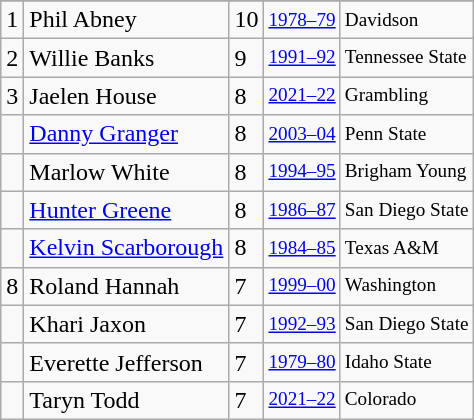<table class="wikitable">
<tr>
</tr>
<tr>
<td>1</td>
<td>Phil Abney</td>
<td>10</td>
<td style="font-size:80%;"><a href='#'>1978–79</a></td>
<td style="font-size:80%;">Davidson</td>
</tr>
<tr>
<td>2</td>
<td>Willie Banks</td>
<td>9</td>
<td style="font-size:80%;"><a href='#'>1991–92</a></td>
<td style="font-size:80%;">Tennessee State</td>
</tr>
<tr>
<td>3</td>
<td>Jaelen House</td>
<td>8</td>
<td style="font-size:80%;"><a href='#'>2021–22</a></td>
<td style="font-size:80%;">Grambling</td>
</tr>
<tr>
<td></td>
<td><a href='#'>Danny Granger</a></td>
<td>8</td>
<td style="font-size:80%;"><a href='#'>2003–04</a></td>
<td style="font-size:80%;">Penn State</td>
</tr>
<tr>
<td></td>
<td>Marlow White</td>
<td>8</td>
<td style="font-size:80%;"><a href='#'>1994–95</a></td>
<td style="font-size:80%;">Brigham Young</td>
</tr>
<tr>
<td></td>
<td><a href='#'>Hunter Greene</a></td>
<td>8</td>
<td style="font-size:80%;"><a href='#'>1986–87</a></td>
<td style="font-size:80%;">San Diego State</td>
</tr>
<tr>
<td></td>
<td><a href='#'>Kelvin Scarborough</a></td>
<td>8</td>
<td style="font-size:80%;"><a href='#'>1984–85</a></td>
<td style="font-size:80%;">Texas A&M</td>
</tr>
<tr>
<td>8</td>
<td>Roland Hannah</td>
<td>7</td>
<td style="font-size:80%;"><a href='#'>1999–00</a></td>
<td style="font-size:80%;">Washington</td>
</tr>
<tr>
<td></td>
<td>Khari Jaxon</td>
<td>7</td>
<td style="font-size:80%;"><a href='#'>1992–93</a></td>
<td style="font-size:80%;">San Diego State</td>
</tr>
<tr>
<td></td>
<td>Everette Jefferson</td>
<td>7</td>
<td style="font-size:80%;"><a href='#'>1979–80</a></td>
<td style="font-size:80%;">Idaho State</td>
</tr>
<tr>
<td></td>
<td>Taryn Todd</td>
<td>7</td>
<td style="font-size:80%;"><a href='#'>2021–22</a></td>
<td style="font-size:80%;">Colorado</td>
</tr>
</table>
